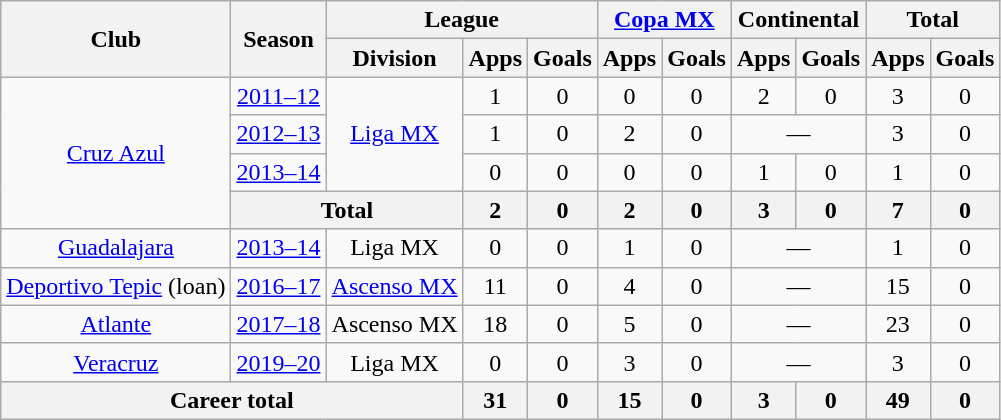<table class="wikitable", style="text-align:center">
<tr>
<th rowspan="2">Club</th>
<th rowspan="2">Season</th>
<th colspan="3">League</th>
<th colspan="2"><a href='#'>Copa MX</a></th>
<th colspan="2">Continental</th>
<th colspan="2">Total</th>
</tr>
<tr>
<th>Division</th>
<th>Apps</th>
<th>Goals</th>
<th>Apps</th>
<th>Goals</th>
<th>Apps</th>
<th>Goals</th>
<th>Apps</th>
<th>Goals</th>
</tr>
<tr>
<td rowspan="4"><a href='#'>Cruz Azul</a></td>
<td><a href='#'>2011–12</a></td>
<td rowspan="3"><a href='#'>Liga MX</a></td>
<td>1</td>
<td>0</td>
<td>0</td>
<td>0</td>
<td>2</td>
<td>0</td>
<td>3</td>
<td>0</td>
</tr>
<tr>
<td><a href='#'>2012–13</a></td>
<td>1</td>
<td>0</td>
<td>2</td>
<td>0</td>
<td colspan="2">—</td>
<td>3</td>
<td>0</td>
</tr>
<tr>
<td><a href='#'>2013–14</a></td>
<td>0</td>
<td>0</td>
<td>0</td>
<td>0</td>
<td>1</td>
<td>0</td>
<td>1</td>
<td>0</td>
</tr>
<tr>
<th colspan="2">Total</th>
<th>2</th>
<th>0</th>
<th>2</th>
<th>0</th>
<th>3</th>
<th>0</th>
<th>7</th>
<th>0</th>
</tr>
<tr>
<td><a href='#'>Guadalajara</a></td>
<td><a href='#'>2013–14</a></td>
<td>Liga MX</td>
<td>0</td>
<td>0</td>
<td>1</td>
<td>0</td>
<td colspan="2">—</td>
<td>1</td>
<td>0</td>
</tr>
<tr>
<td><a href='#'>Deportivo Tepic</a> (loan)</td>
<td><a href='#'>2016–17</a></td>
<td><a href='#'>Ascenso MX</a></td>
<td>11</td>
<td>0</td>
<td>4</td>
<td>0</td>
<td colspan="2">—</td>
<td>15</td>
<td>0</td>
</tr>
<tr>
<td><a href='#'>Atlante</a></td>
<td><a href='#'>2017–18</a></td>
<td>Ascenso MX</td>
<td>18</td>
<td>0</td>
<td>5</td>
<td>0</td>
<td colspan="2">—</td>
<td>23</td>
<td>0</td>
</tr>
<tr>
<td><a href='#'>Veracruz</a></td>
<td><a href='#'>2019–20</a></td>
<td>Liga MX</td>
<td>0</td>
<td>0</td>
<td>3</td>
<td>0</td>
<td colspan="2">—</td>
<td>3</td>
<td>0</td>
</tr>
<tr>
<th colspan="3">Career total</th>
<th>31</th>
<th>0</th>
<th>15</th>
<th>0</th>
<th>3</th>
<th>0</th>
<th>49</th>
<th>0</th>
</tr>
</table>
